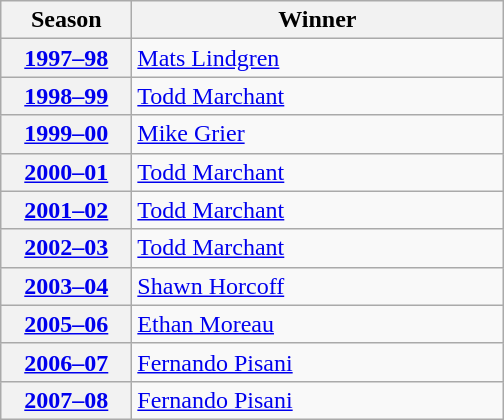<table class="wikitable">
<tr>
<th scope="col" style="width:5em">Season</th>
<th scope="col" style="width:15em">Winner</th>
</tr>
<tr>
<th scope="row"><a href='#'>1997–98</a></th>
<td><a href='#'>Mats Lindgren</a></td>
</tr>
<tr>
<th scope="row"><a href='#'>1998–99</a></th>
<td><a href='#'>Todd Marchant</a></td>
</tr>
<tr>
<th scope="row"><a href='#'>1999–00</a></th>
<td><a href='#'>Mike Grier</a></td>
</tr>
<tr>
<th scope="row"><a href='#'>2000–01</a></th>
<td><a href='#'>Todd Marchant</a></td>
</tr>
<tr>
<th scope="row"><a href='#'>2001–02</a></th>
<td><a href='#'>Todd Marchant</a></td>
</tr>
<tr>
<th scope="row"><a href='#'>2002–03</a></th>
<td><a href='#'>Todd Marchant</a></td>
</tr>
<tr>
<th scope="row"><a href='#'>2003–04</a></th>
<td><a href='#'>Shawn Horcoff</a></td>
</tr>
<tr>
<th scope="row"><a href='#'>2005–06</a></th>
<td><a href='#'>Ethan Moreau</a></td>
</tr>
<tr>
<th scope="row"><a href='#'>2006–07</a></th>
<td><a href='#'>Fernando Pisani</a></td>
</tr>
<tr>
<th scope="row"><a href='#'>2007–08</a></th>
<td><a href='#'>Fernando Pisani</a></td>
</tr>
</table>
